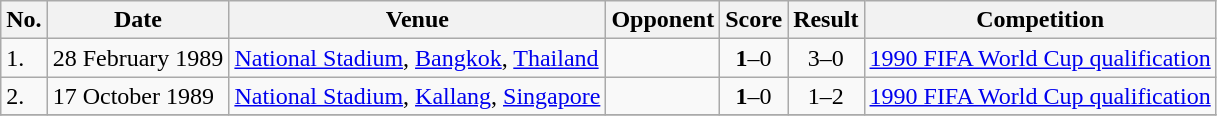<table class="wikitable">
<tr>
<th>No.</th>
<th>Date</th>
<th>Venue</th>
<th>Opponent</th>
<th>Score</th>
<th>Result</th>
<th>Competition</th>
</tr>
<tr>
<td>1.</td>
<td>28 February 1989</td>
<td><a href='#'>National Stadium</a>, <a href='#'>Bangkok</a>, <a href='#'>Thailand</a></td>
<td></td>
<td align=center><strong>1</strong>–0</td>
<td align=center>3–0</td>
<td><a href='#'>1990 FIFA World Cup qualification</a></td>
</tr>
<tr>
<td>2.</td>
<td>17 October 1989</td>
<td><a href='#'>National Stadium</a>, <a href='#'>Kallang</a>, <a href='#'>Singapore</a></td>
<td></td>
<td align=center><strong>1</strong>–0</td>
<td align=center>1–2</td>
<td><a href='#'>1990 FIFA World Cup qualification</a></td>
</tr>
<tr>
</tr>
</table>
